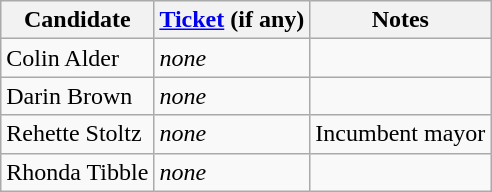<table class="wikitable mw-collapsible mw-collapsed">
<tr>
<th>Candidate</th>
<th><a href='#'>Ticket</a> (if any)</th>
<th>Notes</th>
</tr>
<tr>
<td>Colin Alder</td>
<td><em>none</em></td>
<td></td>
</tr>
<tr>
<td>Darin Brown</td>
<td><em>none</em></td>
<td></td>
</tr>
<tr>
<td>Rehette Stoltz</td>
<td><em>none</em></td>
<td>Incumbent mayor</td>
</tr>
<tr>
<td>Rhonda Tibble</td>
<td><em>none</em></td>
<td></td>
</tr>
</table>
